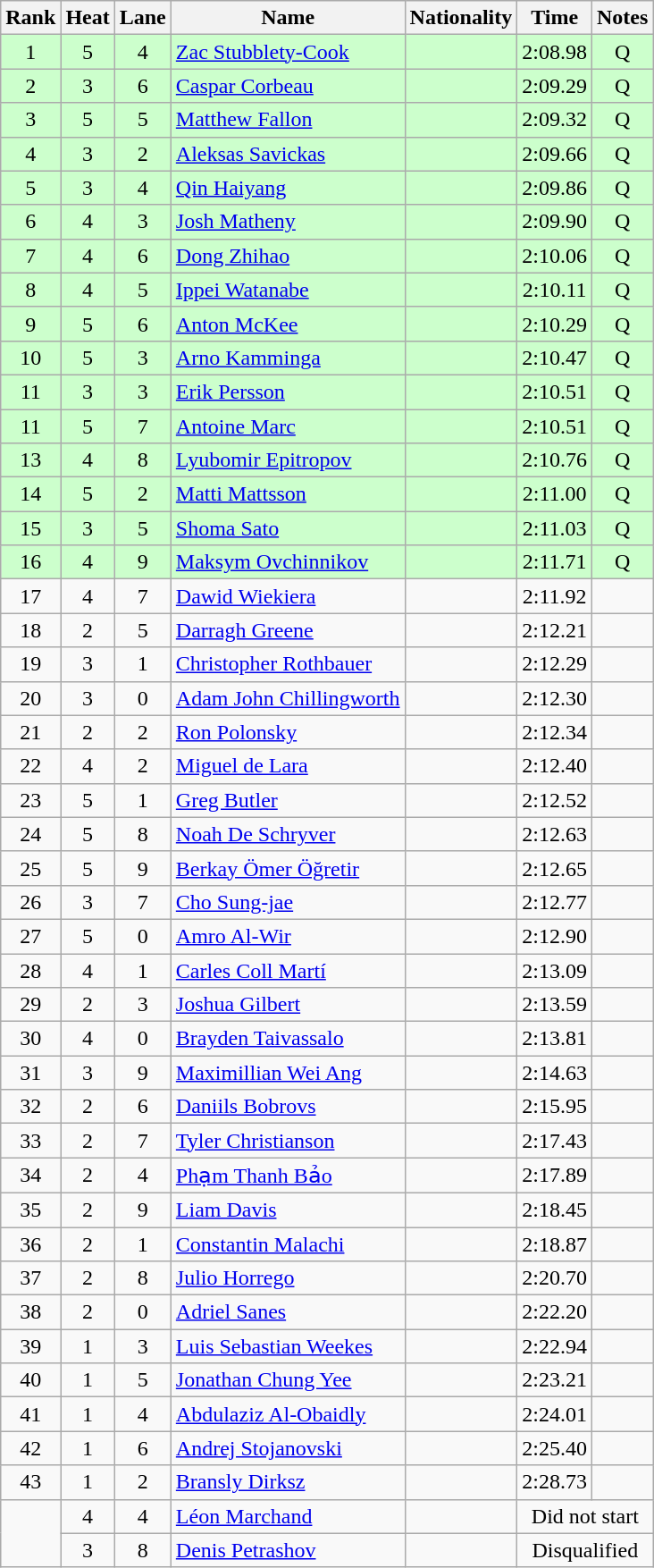<table class="wikitable sortable" style="text-align:center">
<tr>
<th>Rank</th>
<th>Heat</th>
<th>Lane</th>
<th>Name</th>
<th>Nationality</th>
<th>Time</th>
<th>Notes</th>
</tr>
<tr bgcolor=ccffcc>
<td>1</td>
<td>5</td>
<td>4</td>
<td align=left><a href='#'>Zac Stubblety-Cook</a></td>
<td align=left></td>
<td>2:08.98</td>
<td>Q</td>
</tr>
<tr bgcolor=ccffcc>
<td>2</td>
<td>3</td>
<td>6</td>
<td align=left><a href='#'>Caspar Corbeau</a></td>
<td align=left></td>
<td>2:09.29</td>
<td>Q</td>
</tr>
<tr bgcolor=ccffcc>
<td>3</td>
<td>5</td>
<td>5</td>
<td align=left><a href='#'>Matthew Fallon</a></td>
<td align=left></td>
<td>2:09.32</td>
<td>Q</td>
</tr>
<tr bgcolor=ccffcc>
<td>4</td>
<td>3</td>
<td>2</td>
<td align=left><a href='#'>Aleksas Savickas</a></td>
<td align=left></td>
<td>2:09.66</td>
<td>Q</td>
</tr>
<tr bgcolor=ccffcc>
<td>5</td>
<td>3</td>
<td>4</td>
<td align=left><a href='#'>Qin Haiyang</a></td>
<td align=left></td>
<td>2:09.86</td>
<td>Q</td>
</tr>
<tr bgcolor=ccffcc>
<td>6</td>
<td>4</td>
<td>3</td>
<td align=left><a href='#'>Josh Matheny</a></td>
<td align=left></td>
<td>2:09.90</td>
<td>Q</td>
</tr>
<tr bgcolor=ccffcc>
<td>7</td>
<td>4</td>
<td>6</td>
<td align=left><a href='#'>Dong Zhihao</a></td>
<td align=left></td>
<td>2:10.06</td>
<td>Q</td>
</tr>
<tr bgcolor=ccffcc>
<td>8</td>
<td>4</td>
<td>5</td>
<td align=left><a href='#'>Ippei Watanabe</a></td>
<td align=left></td>
<td>2:10.11</td>
<td>Q</td>
</tr>
<tr bgcolor=ccffcc>
<td>9</td>
<td>5</td>
<td>6</td>
<td align=left><a href='#'>Anton McKee</a></td>
<td align=left></td>
<td>2:10.29</td>
<td>Q</td>
</tr>
<tr bgcolor=ccffcc>
<td>10</td>
<td>5</td>
<td>3</td>
<td align=left><a href='#'>Arno Kamminga</a></td>
<td align=left></td>
<td>2:10.47</td>
<td>Q</td>
</tr>
<tr bgcolor=ccffcc>
<td>11</td>
<td>3</td>
<td>3</td>
<td align=left><a href='#'>Erik Persson</a></td>
<td align=left></td>
<td>2:10.51</td>
<td>Q</td>
</tr>
<tr bgcolor=ccffcc>
<td>11</td>
<td>5</td>
<td>7</td>
<td align=left><a href='#'>Antoine Marc</a></td>
<td align=left></td>
<td>2:10.51</td>
<td>Q</td>
</tr>
<tr bgcolor=ccffcc>
<td>13</td>
<td>4</td>
<td>8</td>
<td align=left><a href='#'>Lyubomir Epitropov</a></td>
<td align=left></td>
<td>2:10.76</td>
<td>Q</td>
</tr>
<tr bgcolor=ccffcc>
<td>14</td>
<td>5</td>
<td>2</td>
<td align=left><a href='#'>Matti Mattsson</a></td>
<td align=left></td>
<td>2:11.00</td>
<td>Q</td>
</tr>
<tr bgcolor=ccffcc>
<td>15</td>
<td>3</td>
<td>5</td>
<td align=left><a href='#'>Shoma Sato</a></td>
<td align=left></td>
<td>2:11.03</td>
<td>Q</td>
</tr>
<tr bgcolor=ccffcc>
<td>16</td>
<td>4</td>
<td>9</td>
<td align=left><a href='#'>Maksym Ovchinnikov</a></td>
<td align=left></td>
<td>2:11.71</td>
<td>Q</td>
</tr>
<tr>
<td>17</td>
<td>4</td>
<td>7</td>
<td align=left><a href='#'>Dawid Wiekiera</a></td>
<td align=left></td>
<td>2:11.92</td>
<td></td>
</tr>
<tr>
<td>18</td>
<td>2</td>
<td>5</td>
<td align=left><a href='#'>Darragh Greene</a></td>
<td align=left></td>
<td>2:12.21</td>
<td></td>
</tr>
<tr>
<td>19</td>
<td>3</td>
<td>1</td>
<td align=left><a href='#'>Christopher Rothbauer</a></td>
<td align=left></td>
<td>2:12.29</td>
<td></td>
</tr>
<tr>
<td>20</td>
<td>3</td>
<td>0</td>
<td align=left><a href='#'>Adam John Chillingworth</a></td>
<td align=left></td>
<td>2:12.30</td>
<td></td>
</tr>
<tr>
<td>21</td>
<td>2</td>
<td>2</td>
<td align=left><a href='#'>Ron Polonsky</a></td>
<td align=left></td>
<td>2:12.34</td>
<td></td>
</tr>
<tr>
<td>22</td>
<td>4</td>
<td>2</td>
<td align=left><a href='#'>Miguel de Lara</a></td>
<td align=left></td>
<td>2:12.40</td>
<td></td>
</tr>
<tr>
<td>23</td>
<td>5</td>
<td>1</td>
<td align=left><a href='#'>Greg Butler</a></td>
<td align=left></td>
<td>2:12.52</td>
<td></td>
</tr>
<tr>
<td>24</td>
<td>5</td>
<td>8</td>
<td align=left><a href='#'>Noah De Schryver</a></td>
<td align=left></td>
<td>2:12.63</td>
<td></td>
</tr>
<tr>
<td>25</td>
<td>5</td>
<td>9</td>
<td align=left><a href='#'>Berkay Ömer Öğretir</a></td>
<td align=left></td>
<td>2:12.65</td>
<td></td>
</tr>
<tr>
<td>26</td>
<td>3</td>
<td>7</td>
<td align=left><a href='#'>Cho Sung-jae</a></td>
<td align=left></td>
<td>2:12.77</td>
<td></td>
</tr>
<tr>
<td>27</td>
<td>5</td>
<td>0</td>
<td align=left><a href='#'>Amro Al-Wir</a></td>
<td align=left></td>
<td>2:12.90</td>
<td></td>
</tr>
<tr>
<td>28</td>
<td>4</td>
<td>1</td>
<td align=left><a href='#'>Carles Coll Martí</a></td>
<td align=left></td>
<td>2:13.09</td>
<td></td>
</tr>
<tr>
<td>29</td>
<td>2</td>
<td>3</td>
<td align=left><a href='#'>Joshua Gilbert</a></td>
<td align=left></td>
<td>2:13.59</td>
<td></td>
</tr>
<tr>
<td>30</td>
<td>4</td>
<td>0</td>
<td align=left><a href='#'>Brayden Taivassalo</a></td>
<td align=left></td>
<td>2:13.81</td>
<td></td>
</tr>
<tr>
<td>31</td>
<td>3</td>
<td>9</td>
<td align=left><a href='#'>Maximillian Wei Ang</a></td>
<td align=left></td>
<td>2:14.63</td>
<td></td>
</tr>
<tr>
<td>32</td>
<td>2</td>
<td>6</td>
<td align=left><a href='#'>Daniils Bobrovs</a></td>
<td align=left></td>
<td>2:15.95</td>
<td></td>
</tr>
<tr>
<td>33</td>
<td>2</td>
<td>7</td>
<td align=left><a href='#'>Tyler Christianson</a></td>
<td align=left></td>
<td>2:17.43</td>
<td></td>
</tr>
<tr>
<td>34</td>
<td>2</td>
<td>4</td>
<td align=left><a href='#'>Phạm Thanh Bảo</a></td>
<td align=left></td>
<td>2:17.89</td>
<td></td>
</tr>
<tr>
<td>35</td>
<td>2</td>
<td>9</td>
<td align=left><a href='#'>Liam Davis</a></td>
<td align=left></td>
<td>2:18.45</td>
<td></td>
</tr>
<tr>
<td>36</td>
<td>2</td>
<td>1</td>
<td align=left><a href='#'>Constantin Malachi</a></td>
<td align=left></td>
<td>2:18.87</td>
<td></td>
</tr>
<tr>
<td>37</td>
<td>2</td>
<td>8</td>
<td align=left><a href='#'>Julio Horrego</a></td>
<td align=left></td>
<td>2:20.70</td>
<td></td>
</tr>
<tr>
<td>38</td>
<td>2</td>
<td>0</td>
<td align=left><a href='#'>Adriel Sanes</a></td>
<td align=left></td>
<td>2:22.20</td>
<td></td>
</tr>
<tr>
<td>39</td>
<td>1</td>
<td>3</td>
<td align=left><a href='#'>Luis Sebastian Weekes</a></td>
<td align=left></td>
<td>2:22.94</td>
<td></td>
</tr>
<tr>
<td>40</td>
<td>1</td>
<td>5</td>
<td align=left><a href='#'>Jonathan Chung Yee</a></td>
<td align=left></td>
<td>2:23.21</td>
<td></td>
</tr>
<tr>
<td>41</td>
<td>1</td>
<td>4</td>
<td align=left><a href='#'>Abdulaziz Al-Obaidly</a></td>
<td align=left></td>
<td>2:24.01</td>
<td></td>
</tr>
<tr>
<td>42</td>
<td>1</td>
<td>6</td>
<td align=left><a href='#'>Andrej Stojanovski</a></td>
<td align=left></td>
<td>2:25.40</td>
<td></td>
</tr>
<tr>
<td>43</td>
<td>1</td>
<td>2</td>
<td align=left><a href='#'>Bransly Dirksz</a></td>
<td align=left></td>
<td>2:28.73</td>
<td></td>
</tr>
<tr>
<td rowspan=2></td>
<td>4</td>
<td>4</td>
<td align=left><a href='#'>Léon Marchand</a></td>
<td align=left></td>
<td colspan=2>Did not start</td>
</tr>
<tr>
<td>3</td>
<td>8</td>
<td align=left><a href='#'>Denis Petrashov</a></td>
<td align=left></td>
<td colspan=2>Disqualified</td>
</tr>
</table>
